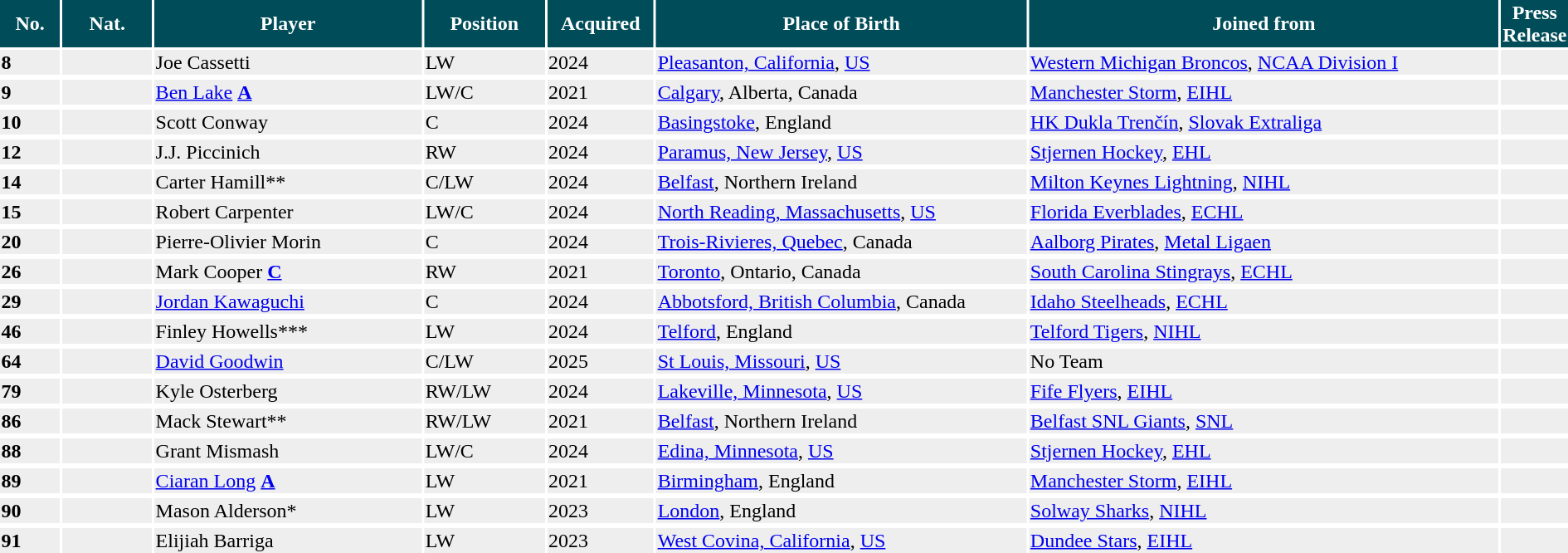<table>
<tr style="background:#004d59; color:white;">
<th width=4%>No.</th>
<th width=6%>Nat.</th>
<th width=18%>Player</th>
<th width=8%>Position</th>
<th width=7%>Acquired</th>
<th width=25%>Place of Birth</th>
<th width=32%>Joined from</th>
<th width=10%>Press Release</th>
</tr>
<tr style="background:#eee;">
<td><strong>8</strong></td>
<td></td>
<td style="text-align:left;">Joe Cassetti</td>
<td>LW</td>
<td>2024</td>
<td style="text-align:left;"><a href='#'>Pleasanton, California</a>, <a href='#'>US</a></td>
<td style="text-align:left;"><a href='#'>Western Michigan Broncos</a>, <a href='#'>NCAA Division I</a></td>
<td></td>
</tr>
<tr>
</tr>
<tr style="background:#eee;">
<td><strong>9</strong></td>
<td></td>
<td style="text-align:left;"><a href='#'>Ben Lake</a> <a href='#'><strong>A</strong></a></td>
<td>LW/C</td>
<td>2021</td>
<td style="text-align:left;"><a href='#'>Calgary</a>, Alberta, Canada</td>
<td style="text-align:left;"><a href='#'>Manchester Storm</a>, <a href='#'>EIHL</a></td>
<td></td>
</tr>
<tr>
</tr>
<tr style="background:#eee;">
<td><strong>10</strong></td>
<td></td>
<td style="text-align:left;">Scott Conway</td>
<td>C</td>
<td>2024</td>
<td style="text-align:left;"><a href='#'>Basingstoke</a>, England</td>
<td style="text-align:left;"><a href='#'>HK Dukla Trenčín</a>, <a href='#'>Slovak Extraliga</a></td>
<td></td>
</tr>
<tr>
</tr>
<tr style="background:#eee;">
<td><strong>12</strong></td>
<td></td>
<td style="text-align:left;">J.J. Piccinich</td>
<td>RW</td>
<td>2024</td>
<td style="text-align:left;"><a href='#'>Paramus, New Jersey</a>, <a href='#'>US</a></td>
<td style="text-align:left;"><a href='#'>Stjernen Hockey</a>, <a href='#'>EHL</a></td>
<td></td>
</tr>
<tr>
</tr>
<tr style="background:#eee;">
<td><strong>14</strong></td>
<td></td>
<td style="text-align:left;">Carter Hamill**</td>
<td>C/LW</td>
<td>2024</td>
<td style="text-align:left;"><a href='#'>Belfast</a>, Northern Ireland</td>
<td style="text-align:left;"><a href='#'>Milton Keynes Lightning</a>, <a href='#'>NIHL</a></td>
<td></td>
</tr>
<tr>
</tr>
<tr style="background:#eee;">
<td><strong>15</strong></td>
<td></td>
<td style="text-align:left;">Robert Carpenter</td>
<td>LW/C</td>
<td>2024</td>
<td style="text-align:left;"><a href='#'>North Reading, Massachusetts</a>, <a href='#'>US</a></td>
<td style="text-align:left;"><a href='#'>Florida Everblades</a>, <a href='#'>ECHL</a></td>
<td></td>
</tr>
<tr>
</tr>
<tr style="background:#eee;">
<td><strong>20</strong></td>
<td></td>
<td style="text-align:left;">Pierre-Olivier Morin</td>
<td>C</td>
<td>2024</td>
<td style="text-align:left;"><a href='#'>Trois-Rivieres, Quebec</a>, Canada</td>
<td style="text-align:left;"><a href='#'>Aalborg Pirates</a>, <a href='#'>Metal Ligaen</a></td>
<td></td>
</tr>
<tr>
</tr>
<tr style="background:#eee;">
<td><strong>26</strong></td>
<td></td>
<td style="text-align:left;">Mark Cooper <a href='#'><strong>C</strong></a></td>
<td>RW</td>
<td>2021</td>
<td style="text-align:left;"><a href='#'>Toronto</a>, Ontario, Canada</td>
<td style="text-align:left;"><a href='#'>South Carolina Stingrays</a>, <a href='#'>ECHL</a></td>
<td></td>
</tr>
<tr>
</tr>
<tr style="background:#eee;">
<td><strong>29</strong></td>
<td></td>
<td style="text-align:left;"><a href='#'>Jordan Kawaguchi</a></td>
<td>C</td>
<td>2024</td>
<td style="text-align:left;"><a href='#'>Abbotsford, British Columbia</a>, Canada</td>
<td style="text-align:left;"><a href='#'>Idaho Steelheads</a>, <a href='#'>ECHL</a></td>
<td></td>
</tr>
<tr>
</tr>
<tr style="background:#eee;">
<td><strong>46</strong></td>
<td></td>
<td style="text-align:left;">Finley Howells***</td>
<td>LW</td>
<td>2024</td>
<td style="text-align:left;"><a href='#'>Telford</a>, England</td>
<td style="text-align:left;"><a href='#'>Telford Tigers</a>, <a href='#'>NIHL</a></td>
<td></td>
</tr>
<tr>
</tr>
<tr style="background:#eee;">
<td><strong>64</strong></td>
<td></td>
<td style="text-align:left;"><a href='#'>David Goodwin</a></td>
<td>C/LW</td>
<td>2025</td>
<td style="text-align:left;"><a href='#'>St Louis, Missouri</a>, <a href='#'>US</a></td>
<td style="text-align:left;">No Team</td>
<td></td>
</tr>
<tr>
</tr>
<tr style="background:#eee;">
<td><strong>79</strong></td>
<td></td>
<td style="text-align:left;">Kyle Osterberg</td>
<td>RW/LW</td>
<td>2024</td>
<td style="text-align:left;"><a href='#'>Lakeville, Minnesota</a>, <a href='#'>US</a></td>
<td style="text-align:left;"><a href='#'>Fife Flyers</a>, <a href='#'>EIHL</a></td>
<td></td>
</tr>
<tr>
</tr>
<tr style="background:#eee;">
<td><strong>86</strong></td>
<td></td>
<td style="text-align:left;">Mack Stewart**</td>
<td>RW/LW</td>
<td>2021</td>
<td style="text-align:left;"><a href='#'>Belfast</a>, Northern Ireland</td>
<td style="text-align:left;"><a href='#'>Belfast SNL Giants</a>, <a href='#'>SNL</a></td>
<td></td>
</tr>
<tr>
</tr>
<tr style="background:#eee;">
<td><strong>88</strong></td>
<td></td>
<td style="text-align:left;">Grant Mismash</td>
<td>LW/C</td>
<td>2024</td>
<td style="text-align:left;"><a href='#'>Edina, Minnesota</a>, <a href='#'>US</a></td>
<td style="text-align:left;"><a href='#'>Stjernen Hockey</a>, <a href='#'>EHL</a></td>
<td></td>
</tr>
<tr>
</tr>
<tr style="background:#eee;">
<td><strong>89</strong></td>
<td></td>
<td style="text-align:left;"><a href='#'>Ciaran Long</a> <a href='#'><strong>A</strong></a></td>
<td>LW</td>
<td>2021</td>
<td style="text-align:left;"><a href='#'>Birmingham</a>, England</td>
<td style="text-align:left;"><a href='#'>Manchester Storm</a>, <a href='#'>EIHL</a></td>
<td></td>
</tr>
<tr>
</tr>
<tr style="background:#eee;">
<td><strong>90</strong></td>
<td></td>
<td style="text-align:left;">Mason Alderson*</td>
<td>LW</td>
<td>2023</td>
<td style="text-align:left;"><a href='#'>London</a>, England</td>
<td style="text-align:left;"><a href='#'>Solway Sharks</a>, <a href='#'>NIHL</a></td>
<td></td>
</tr>
<tr>
</tr>
<tr style="background:#eee;">
<td><strong>91</strong></td>
<td></td>
<td style="text-align:left;">Elijiah Barriga</td>
<td>LW</td>
<td>2023</td>
<td style="text-align:left;"><a href='#'>West Covina, California</a>, <a href='#'>US</a></td>
<td style="text-align:left;"><a href='#'>Dundee Stars</a>, <a href='#'>EIHL</a></td>
<td></td>
</tr>
<tr>
</tr>
</table>
